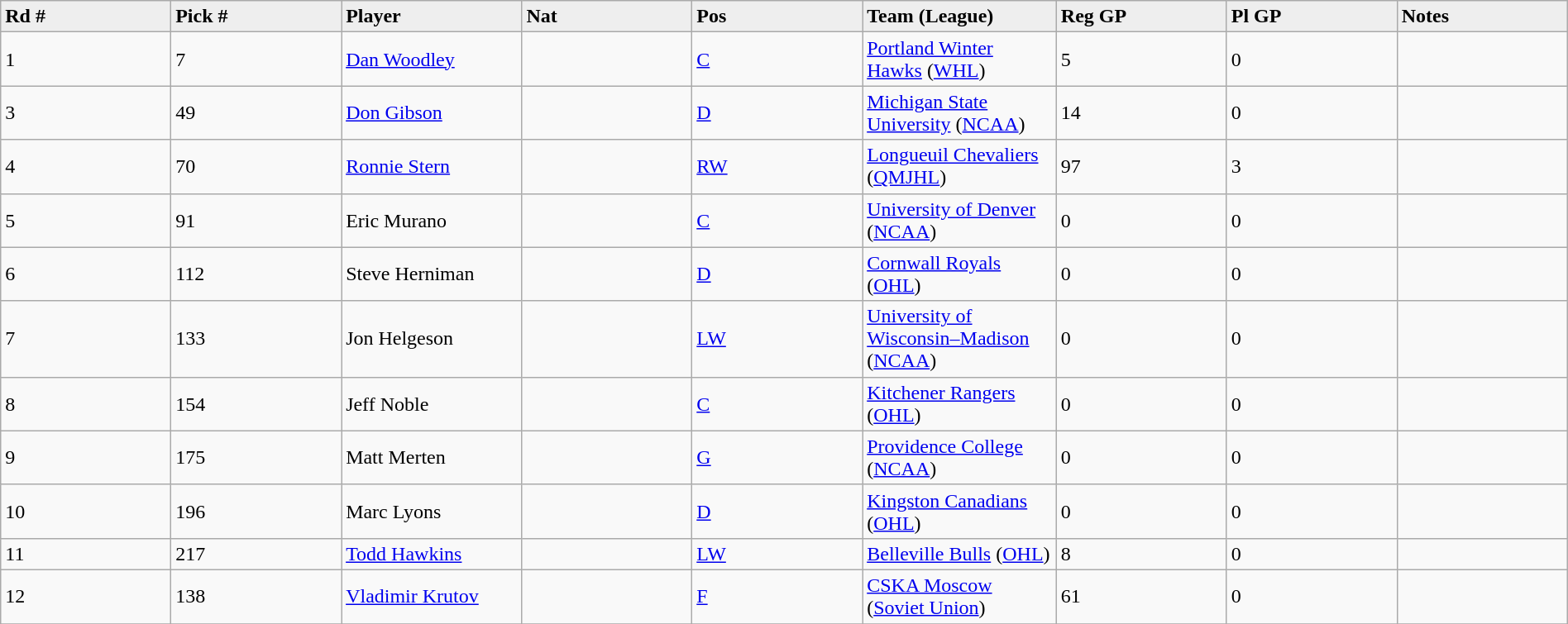<table class="wikitable" style="width: 100%">
<tr>
<td width="5%"; bgcolor="#eeeeee"><strong>Rd #</strong></td>
<td width="5%"; bgcolor="#eeeeee"><strong>Pick #</strong></td>
<td width="5%"; bgcolor="#eeeeee"><strong>Player</strong></td>
<td width="5%"; bgcolor="#eeeeee"><strong>Nat</strong></td>
<td width="5%"; bgcolor="#eeeeee"><strong>Pos</strong></td>
<td width="5%"; bgcolor="#eeeeee"><strong>Team (League)</strong></td>
<td width="5%"; bgcolor="#eeeeee"><strong>Reg GP</strong></td>
<td width="5%"; bgcolor="#eeeeee"><strong>Pl GP</strong></td>
<td width="5%"; bgcolor="#eeeeee"><strong>Notes</strong></td>
</tr>
<tr>
<td>1</td>
<td>7</td>
<td><a href='#'>Dan Woodley</a></td>
<td></td>
<td><a href='#'>C</a></td>
<td><a href='#'>Portland Winter Hawks</a> (<a href='#'>WHL</a>)</td>
<td>5</td>
<td>0</td>
<td></td>
</tr>
<tr>
<td>3</td>
<td>49</td>
<td><a href='#'>Don Gibson</a></td>
<td></td>
<td><a href='#'>D</a></td>
<td><a href='#'>Michigan State University</a> (<a href='#'>NCAA</a>)</td>
<td>14</td>
<td>0</td>
<td></td>
</tr>
<tr>
<td>4</td>
<td>70</td>
<td><a href='#'>Ronnie Stern</a></td>
<td></td>
<td><a href='#'>RW</a></td>
<td><a href='#'>Longueuil Chevaliers</a> (<a href='#'>QMJHL</a>)</td>
<td>97</td>
<td>3</td>
<td></td>
</tr>
<tr>
<td>5</td>
<td>91</td>
<td>Eric Murano</td>
<td></td>
<td><a href='#'>C</a></td>
<td><a href='#'>University of Denver</a> (<a href='#'>NCAA</a>)</td>
<td>0</td>
<td>0</td>
<td></td>
</tr>
<tr>
<td>6</td>
<td>112</td>
<td>Steve Herniman</td>
<td></td>
<td><a href='#'>D</a></td>
<td><a href='#'>Cornwall Royals</a> (<a href='#'>OHL</a>)</td>
<td>0</td>
<td>0</td>
<td></td>
</tr>
<tr>
<td>7</td>
<td>133</td>
<td>Jon Helgeson</td>
<td></td>
<td><a href='#'>LW</a></td>
<td><a href='#'>University of Wisconsin–Madison</a> (<a href='#'>NCAA</a>)</td>
<td>0</td>
<td>0</td>
<td></td>
</tr>
<tr>
<td>8</td>
<td>154</td>
<td>Jeff Noble</td>
<td></td>
<td><a href='#'>C</a></td>
<td><a href='#'>Kitchener Rangers</a> (<a href='#'>OHL</a>)</td>
<td>0</td>
<td>0</td>
<td></td>
</tr>
<tr>
<td>9</td>
<td>175</td>
<td>Matt Merten</td>
<td></td>
<td><a href='#'>G</a></td>
<td><a href='#'>Providence College</a> (<a href='#'>NCAA</a>)</td>
<td>0</td>
<td>0</td>
<td></td>
</tr>
<tr>
<td>10</td>
<td>196</td>
<td>Marc Lyons</td>
<td></td>
<td><a href='#'>D</a></td>
<td><a href='#'>Kingston Canadians</a> (<a href='#'>OHL</a>)</td>
<td>0</td>
<td>0</td>
<td></td>
</tr>
<tr>
<td>11</td>
<td>217</td>
<td><a href='#'>Todd Hawkins</a></td>
<td></td>
<td><a href='#'>LW</a></td>
<td><a href='#'>Belleville Bulls</a> (<a href='#'>OHL</a>)</td>
<td>8</td>
<td>0</td>
<td></td>
</tr>
<tr>
<td>12</td>
<td>138</td>
<td><a href='#'>Vladimir Krutov</a></td>
<td></td>
<td><a href='#'>F</a></td>
<td><a href='#'>CSKA Moscow</a> (<a href='#'>Soviet Union</a>)</td>
<td>61</td>
<td>0</td>
<td></td>
</tr>
<tr>
</tr>
</table>
